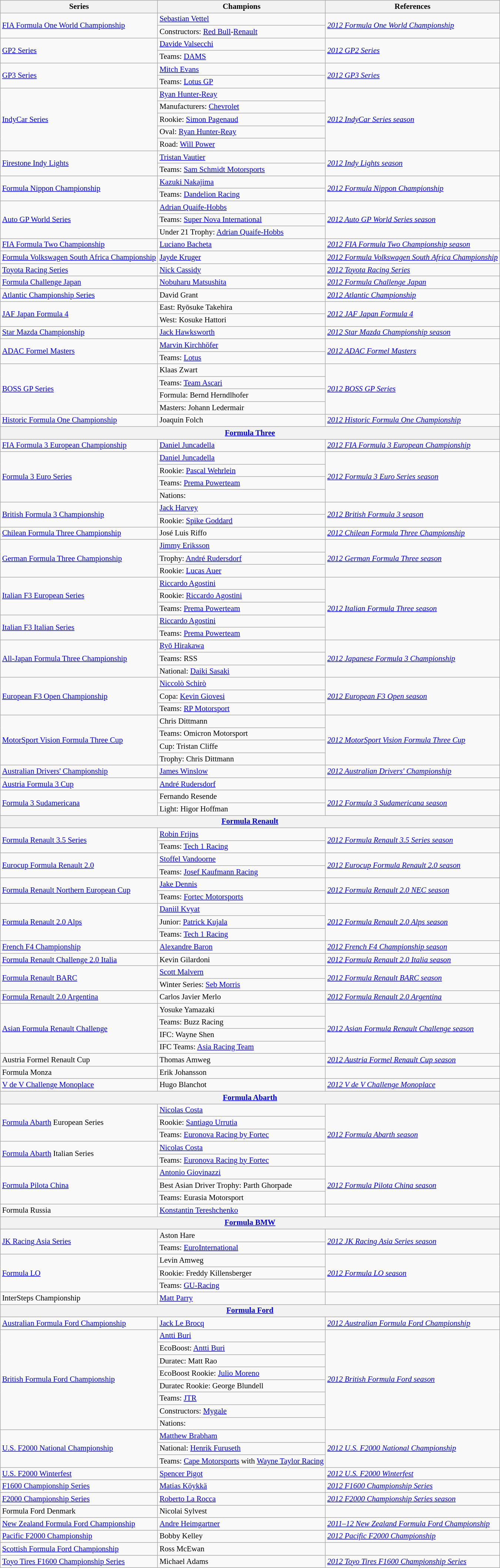<table class="wikitable" style="font-size: 87%;">
<tr>
<th>Series</th>
<th>Champions</th>
<th>References</th>
</tr>
<tr>
<td rowspan=2><a href='#'>FIA Formula One World Championship</a></td>
<td> <a href='#'>Sebastian Vettel</a></td>
<td rowspan=2><em><a href='#'>2012 Formula One World Championship</a></em></td>
</tr>
<tr>
<td>Constructors:  <a href='#'>Red Bull</a>-<a href='#'>Renault</a></td>
</tr>
<tr>
<td rowspan=2><a href='#'>GP2 Series</a></td>
<td> <a href='#'>Davide Valsecchi</a></td>
<td rowspan=2><em><a href='#'>2012 GP2 Series</a></em></td>
</tr>
<tr>
<td>Teams:  <a href='#'>DAMS</a></td>
</tr>
<tr>
<td rowspan=2><a href='#'>GP3 Series</a></td>
<td> <a href='#'>Mitch Evans</a></td>
<td rowspan=2><em><a href='#'>2012 GP3 Series</a></em></td>
</tr>
<tr>
<td>Teams:  <a href='#'>Lotus GP</a></td>
</tr>
<tr>
<td rowspan=5><a href='#'>IndyCar Series</a></td>
<td> <a href='#'>Ryan Hunter-Reay</a></td>
<td rowspan=5><em><a href='#'>2012 IndyCar Series season</a></em></td>
</tr>
<tr>
<td>Manufacturers:  <a href='#'>Chevrolet</a></td>
</tr>
<tr>
<td>Rookie:  <a href='#'>Simon Pagenaud</a></td>
</tr>
<tr>
<td>Oval:  <a href='#'>Ryan Hunter-Reay</a></td>
</tr>
<tr>
<td>Road:  <a href='#'>Will Power</a></td>
</tr>
<tr>
<td rowspan=2><a href='#'>Firestone Indy Lights</a></td>
<td> <a href='#'>Tristan Vautier</a></td>
<td rowspan=2><em><a href='#'>2012 Indy Lights season</a></em></td>
</tr>
<tr>
<td>Teams:  <a href='#'>Sam Schmidt Motorsports</a></td>
</tr>
<tr>
<td rowspan=2><a href='#'>Formula Nippon Championship</a></td>
<td> <a href='#'>Kazuki Nakajima</a></td>
<td rowspan=2><em><a href='#'>2012 Formula Nippon Championship</a></em></td>
</tr>
<tr>
<td>Teams:  <a href='#'>Dandelion Racing</a></td>
</tr>
<tr>
<td rowspan=3><a href='#'>Auto GP World Series</a></td>
<td> <a href='#'>Adrian Quaife-Hobbs</a></td>
<td rowspan=3><em><a href='#'>2012 Auto GP World Series season</a></em></td>
</tr>
<tr>
<td>Teams:  <a href='#'>Super Nova International</a></td>
</tr>
<tr>
<td>Under 21 Trophy:  <a href='#'>Adrian Quaife-Hobbs</a></td>
</tr>
<tr>
<td><a href='#'>FIA Formula Two Championship</a></td>
<td> <a href='#'>Luciano Bacheta</a></td>
<td><em><a href='#'>2012 FIA Formula Two Championship season</a></em></td>
</tr>
<tr>
<td><a href='#'>Formula Volkswagen South Africa Championship</a></td>
<td> <a href='#'>Jayde Kruger</a></td>
<td><em><a href='#'>2012 Formula Volkswagen South Africa Championship</a></em></td>
</tr>
<tr>
<td><a href='#'>Toyota Racing Series</a></td>
<td> <a href='#'>Nick Cassidy</a></td>
<td><em><a href='#'>2012 Toyota Racing Series</a></em></td>
</tr>
<tr>
<td><a href='#'>Formula Challenge Japan</a></td>
<td> <a href='#'>Nobuharu Matsushita</a></td>
<td><em><a href='#'>2012 Formula Challenge Japan</a></em></td>
</tr>
<tr>
<td><a href='#'>Atlantic Championship Series</a></td>
<td> David Grant</td>
<td><em><a href='#'>2012 Atlantic Championship</a></em></td>
</tr>
<tr>
<td rowspan=2><a href='#'>JAF Japan Formula 4</a></td>
<td>East:  Ryōsuke Takehira</td>
<td rowspan=2><em><a href='#'>2012 JAF Japan Formula 4</a></em></td>
</tr>
<tr>
<td>West:  Kosuke Hattori</td>
</tr>
<tr>
<td><a href='#'>Star Mazda Championship</a></td>
<td> <a href='#'>Jack Hawksworth</a></td>
<td><em><a href='#'>2012 Star Mazda Championship season</a></em></td>
</tr>
<tr>
<td rowspan=2><a href='#'>ADAC Formel Masters</a></td>
<td> <a href='#'>Marvin Kirchhöfer</a></td>
<td rowspan=2><em><a href='#'>2012 ADAC Formel Masters</a></em></td>
</tr>
<tr>
<td>Teams:  <a href='#'>Lotus</a></td>
</tr>
<tr>
<td rowspan=4><a href='#'>BOSS GP Series</a></td>
<td> Klaas Zwart</td>
<td rowspan=4><em><a href='#'>2012 BOSS GP Series</a></em></td>
</tr>
<tr>
<td>Teams:  <a href='#'>Team Ascari</a></td>
</tr>
<tr>
<td>Formula:  Bernd Herndlhofer</td>
</tr>
<tr>
<td>Masters:  Johann Ledermair</td>
</tr>
<tr>
<td><a href='#'>Historic Formula One Championship</a></td>
<td> Joaquin Folch</td>
<td><em><a href='#'>2012 Historic Formula One Championship</a></em></td>
</tr>
<tr>
<th colspan=3><a href='#'>Formula Three</a></th>
</tr>
<tr>
<td><a href='#'>FIA Formula 3 European Championship</a></td>
<td> <a href='#'>Daniel Juncadella</a></td>
<td><em><a href='#'>2012 FIA Formula 3 European Championship</a></em></td>
</tr>
<tr>
<td rowspan=4><a href='#'>Formula 3 Euro Series</a></td>
<td> <a href='#'>Daniel Juncadella</a></td>
<td rowspan=4><em><a href='#'>2012 Formula 3 Euro Series season</a></em></td>
</tr>
<tr>
<td>Rookie:  <a href='#'>Pascal Wehrlein</a></td>
</tr>
<tr>
<td>Teams:  <a href='#'>Prema Powerteam</a></td>
</tr>
<tr>
<td>Nations: </td>
</tr>
<tr>
<td rowspan=2><a href='#'>British Formula 3 Championship</a></td>
<td> <a href='#'>Jack Harvey</a></td>
<td rowspan=2><em><a href='#'>2012 British Formula 3 season</a></em></td>
</tr>
<tr>
<td>Rookie:  <a href='#'>Spike Goddard</a></td>
</tr>
<tr>
<td><a href='#'>Chilean Formula Three Championship</a></td>
<td> José Luis Riffo</td>
<td><em><a href='#'>2012 Chilean Formula Three Championship</a></em></td>
</tr>
<tr>
<td rowspan=3><a href='#'>German Formula Three Championship</a></td>
<td> <a href='#'>Jimmy Eriksson</a></td>
<td rowspan=3><em><a href='#'>2012 German Formula Three season</a></em></td>
</tr>
<tr>
<td>Trophy:  <a href='#'>André Rudersdorf</a></td>
</tr>
<tr>
<td>Rookie:  <a href='#'>Lucas Auer</a></td>
</tr>
<tr>
<td rowspan=3><a href='#'>Italian F3 European Series</a></td>
<td> <a href='#'>Riccardo Agostini</a></td>
<td rowspan=5><em><a href='#'>2012 Italian Formula Three season</a></em></td>
</tr>
<tr>
<td>Rookie:  <a href='#'>Riccardo Agostini</a></td>
</tr>
<tr>
<td>Teams:  <a href='#'>Prema Powerteam</a></td>
</tr>
<tr>
<td rowspan=2><a href='#'>Italian F3 Italian Series</a></td>
<td> <a href='#'>Riccardo Agostini</a></td>
</tr>
<tr>
<td>Teams:  <a href='#'>Prema Powerteam</a></td>
</tr>
<tr>
<td rowspan=3><a href='#'>All-Japan Formula Three Championship</a></td>
<td> <a href='#'>Ryō Hirakawa</a></td>
<td rowspan=3><em><a href='#'>2012 Japanese Formula 3 Championship</a></em></td>
</tr>
<tr>
<td>Teams:  RSS</td>
</tr>
<tr>
<td>National:  <a href='#'>Daiki Sasaki</a></td>
</tr>
<tr>
<td rowspan=3><a href='#'>European F3 Open Championship</a></td>
<td> <a href='#'>Niccolò Schirò</a></td>
<td rowspan=3><em><a href='#'>2012 European F3 Open season</a></em></td>
</tr>
<tr>
<td>Copa:  <a href='#'>Kevin Giovesi</a></td>
</tr>
<tr>
<td>Teams:  <a href='#'>RP Motorsport</a></td>
</tr>
<tr>
<td rowspan=4><a href='#'>MotorSport Vision Formula Three Cup</a></td>
<td> Chris Dittmann</td>
<td rowspan=4><em><a href='#'>2012 MotorSport Vision Formula Three Cup</a></em></td>
</tr>
<tr>
<td>Teams:  Omicron Motorsport</td>
</tr>
<tr>
<td>Cup:  Tristan Cliffe</td>
</tr>
<tr>
<td>Trophy:  Chris Dittmann</td>
</tr>
<tr>
<td><a href='#'>Australian Drivers' Championship</a></td>
<td> <a href='#'>James Winslow</a></td>
<td><em><a href='#'>2012 Australian Drivers' Championship</a></em></td>
</tr>
<tr>
<td><a href='#'>Austria Formula 3 Cup</a></td>
<td> <a href='#'>André Rudersdorf</a></td>
<td></td>
</tr>
<tr>
<td rowspan=2><a href='#'>Formula 3 Sudamericana</a></td>
<td> Fernando Resende</td>
<td rowspan=2><em><a href='#'>2012 Formula 3 Sudamericana season</a></em></td>
</tr>
<tr>
<td>Light:  Higor Hoffman</td>
</tr>
<tr>
<th colspan=3><a href='#'>Formula Renault</a></th>
</tr>
<tr>
<td rowspan=2><a href='#'>Formula Renault 3.5 Series</a></td>
<td> <a href='#'>Robin Frijns</a></td>
<td rowspan=2><em><a href='#'>2012 Formula Renault 3.5 Series season</a></em></td>
</tr>
<tr>
<td>Teams:  <a href='#'>Tech 1 Racing</a></td>
</tr>
<tr>
<td rowspan=2><a href='#'>Eurocup Formula Renault 2.0</a></td>
<td> <a href='#'>Stoffel Vandoorne</a></td>
<td rowspan=2><em><a href='#'>2012 Eurocup Formula Renault 2.0 season</a></em></td>
</tr>
<tr>
<td>Teams:  <a href='#'>Josef Kaufmann Racing</a></td>
</tr>
<tr>
<td rowspan=2><a href='#'>Formula Renault Northern European Cup</a></td>
<td> <a href='#'>Jake Dennis</a></td>
<td rowspan=2><em><a href='#'>2012 Formula Renault 2.0 NEC season</a></em></td>
</tr>
<tr>
<td>Teams:  <a href='#'>Fortec Motorsports</a></td>
</tr>
<tr>
<td rowspan=3><a href='#'>Formula Renault 2.0 Alps</a></td>
<td> <a href='#'>Daniil Kvyat</a></td>
<td rowspan=3><em><a href='#'>2012 Formula Renault 2.0 Alps season</a></em></td>
</tr>
<tr>
<td>Junior:  <a href='#'>Patrick Kujala</a></td>
</tr>
<tr>
<td>Teams:  <a href='#'>Tech 1 Racing</a></td>
</tr>
<tr>
<td><a href='#'>French F4 Championship</a></td>
<td> <a href='#'>Alexandre Baron</a></td>
<td><em><a href='#'>2012 French F4 Championship season</a></em></td>
</tr>
<tr>
<td><a href='#'>Formula Renault Challenge 2.0 Italia</a></td>
<td> Kevin Gilardoni</td>
<td><em><a href='#'>2012 Formula Renault 2.0 Italia season</a></em></td>
</tr>
<tr>
<td rowspan=2><a href='#'>Formula Renault BARC</a></td>
<td> <a href='#'>Scott Malvern</a></td>
<td rowspan=2><em><a href='#'>2012 Formula Renault BARC season</a></em></td>
</tr>
<tr>
<td>Winter Series:  <a href='#'>Seb Morris</a></td>
</tr>
<tr>
<td><a href='#'>Formula Renault 2.0 Argentina</a></td>
<td> Carlos Javier Merlo</td>
<td><em><a href='#'>2012 Formula Renault 2.0 Argentina</a></em></td>
</tr>
<tr>
<td rowspan=4><a href='#'>Asian Formula Renault Challenge</a></td>
<td> Yosuke Yamazaki</td>
<td rowspan=4><em><a href='#'>2012 Asian Formula Renault Challenge season</a></em></td>
</tr>
<tr>
<td>Teams:  Buzz Racing</td>
</tr>
<tr>
<td>IFC:  Wayne Shen</td>
</tr>
<tr>
<td>IFC Teams:  <a href='#'>Asia Racing Team</a></td>
</tr>
<tr>
<td>Austria Formel Renault Cup</td>
<td> Thomas Amweg</td>
<td><em><a href='#'>2012 Austria Formel Renault Cup season</a></em></td>
</tr>
<tr>
<td>Formula Monza</td>
<td> Erik Johansson</td>
<td></td>
</tr>
<tr>
<td><a href='#'>V de V Challenge Monoplace</a></td>
<td> Hugo Blanchot</td>
<td><em><a href='#'>2012 V de V Challenge Monoplace</a></em></td>
</tr>
<tr>
<th colspan=3><a href='#'>Formula Abarth</a></th>
</tr>
<tr>
<td rowspan=3><a href='#'>Formula Abarth</a> European Series</td>
<td> <a href='#'>Nicolas Costa</a></td>
<td rowspan=5><em><a href='#'>2012 Formula Abarth season</a></em></td>
</tr>
<tr>
<td>Rookie:  <a href='#'>Santiago Urrutia</a></td>
</tr>
<tr>
<td>Teams:  <a href='#'>Euronova Racing by Fortec</a></td>
</tr>
<tr>
<td rowspan=2><a href='#'>Formula Abarth</a> Italian Series</td>
<td> <a href='#'>Nicolas Costa</a></td>
</tr>
<tr>
<td>Teams:  <a href='#'>Euronova Racing by Fortec</a></td>
</tr>
<tr>
<td rowspan=3><a href='#'>Formula Pilota China</a></td>
<td> <a href='#'>Antonio Giovinazzi</a></td>
<td rowspan=3><em><a href='#'>2012 Formula Pilota China season</a></em></td>
</tr>
<tr>
<td>Best Asian Driver Trophy:  Parth Ghorpade</td>
</tr>
<tr>
<td>Teams:  Eurasia Motorsport</td>
</tr>
<tr>
<td>Formula Russia</td>
<td> <a href='#'>Konstantin Tereshchenko</a></td>
<td></td>
</tr>
<tr>
<th colspan=3><a href='#'>Formula BMW</a></th>
</tr>
<tr>
<td rowspan=2><a href='#'>JK Racing Asia Series</a></td>
<td> Aston Hare</td>
<td rowspan=2><em><a href='#'>2012 JK Racing Asia Series season</a></em></td>
</tr>
<tr>
<td>Teams:  <a href='#'>EuroInternational</a></td>
</tr>
<tr>
<td rowspan=3><a href='#'>Formula LO</a></td>
<td> Levin Amweg</td>
<td rowspan=3><em><a href='#'>2012 Formula LO season</a></em></td>
</tr>
<tr>
<td>Rookie:  Freddy Killensberger</td>
</tr>
<tr>
<td>Teams:  <a href='#'>GU-Racing</a></td>
</tr>
<tr>
<td>InterSteps Championship</td>
<td> <a href='#'>Matt Parry</a></td>
<td></td>
</tr>
<tr>
<th colspan=3><a href='#'>Formula Ford</a></th>
</tr>
<tr>
<td><a href='#'>Australian Formula Ford Championship</a></td>
<td> <a href='#'>Jack Le Brocq</a></td>
<td><em><a href='#'>2012 Australian Formula Ford Championship</a></em></td>
</tr>
<tr>
<td rowspan=8><a href='#'>British Formula Ford Championship</a></td>
<td> <a href='#'>Antti Buri</a></td>
<td rowspan=8><em><a href='#'>2012 British Formula Ford season</a></em></td>
</tr>
<tr>
<td>EcoBoost:  <a href='#'>Antti Buri</a></td>
</tr>
<tr>
<td>Duratec:  Matt Rao</td>
</tr>
<tr>
<td>EcoBoost Rookie:  <a href='#'>Julio Moreno</a></td>
</tr>
<tr>
<td>Duratec Rookie:  George Blundell</td>
</tr>
<tr>
<td>Teams:  <a href='#'>JTR</a></td>
</tr>
<tr>
<td>Constructors:  <a href='#'>Mygale</a></td>
</tr>
<tr>
<td>Nations: </td>
</tr>
<tr>
<td rowspan=3><a href='#'>U.S. F2000 National Championship</a></td>
<td> <a href='#'>Matthew Brabham</a></td>
<td rowspan=3><em><a href='#'>2012 U.S. F2000 National Championship</a></em></td>
</tr>
<tr>
<td>National:  <a href='#'>Henrik Furuseth</a></td>
</tr>
<tr>
<td>Teams:  <a href='#'>Cape Motorsports</a> with <a href='#'>Wayne Taylor Racing</a></td>
</tr>
<tr>
<td><a href='#'>U.S. F2000 Winterfest</a></td>
<td> <a href='#'>Spencer Pigot</a></td>
<td><em><a href='#'>2012 U.S. F2000 Winterfest</a></em></td>
</tr>
<tr>
<td><a href='#'>F1600 Championship Series</a></td>
<td> <a href='#'>Matias Köykkä</a></td>
<td><em><a href='#'>2012 F1600 Championship Series</a></em></td>
</tr>
<tr>
<td><a href='#'>F2000 Championship Series</a></td>
<td> <a href='#'>Roberto La Rocca</a></td>
<td><em><a href='#'>2012 F2000 Championship Series season</a></em></td>
</tr>
<tr>
<td>Formula Ford Denmark</td>
<td> Nicolai Sylvest</td>
<td></td>
</tr>
<tr>
<td><a href='#'>New Zealand Formula Ford Championship</a></td>
<td> <a href='#'>Andre Heimgartner</a></td>
<td><em><a href='#'>2011–12 New Zealand Formula Ford Championship</a></em></td>
</tr>
<tr>
<td><a href='#'>Pacific F2000 Championship</a></td>
<td> Bobby Kelley</td>
<td><em><a href='#'>2012 Pacific F2000 Championship</a></em></td>
</tr>
<tr>
<td><a href='#'>Scottish Formula Ford Championship</a></td>
<td> Ross McEwan</td>
<td></td>
</tr>
<tr>
<td><a href='#'>Toyo Tires F1600 Championship Series</a></td>
<td> Michael Adams</td>
<td><em><a href='#'>2012 Toyo Tires F1600 Championship Series</a></em></td>
</tr>
</table>
